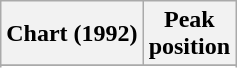<table class="wikitable sortable plainrowheaders" style="text-align:center">
<tr>
<th scope="col">Chart (1992)</th>
<th scope="col">Peak<br>position</th>
</tr>
<tr>
</tr>
<tr>
</tr>
<tr>
</tr>
</table>
